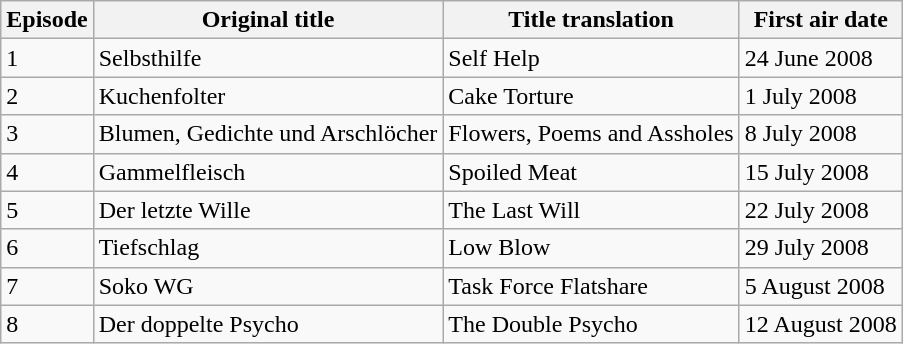<table class="wikitable">
<tr>
<th>Episode</th>
<th>Original title</th>
<th>Title translation</th>
<th>First air date</th>
</tr>
<tr>
<td>1</td>
<td>Selbsthilfe</td>
<td>Self Help</td>
<td>24 June 2008</td>
</tr>
<tr>
<td>2</td>
<td>Kuchenfolter</td>
<td>Cake Torture</td>
<td>1 July 2008</td>
</tr>
<tr>
<td>3</td>
<td>Blumen, Gedichte und Arschlöcher</td>
<td>Flowers, Poems and Assholes</td>
<td>8 July 2008</td>
</tr>
<tr>
<td>4</td>
<td>Gammelfleisch</td>
<td>Spoiled Meat</td>
<td>15 July 2008</td>
</tr>
<tr>
<td>5</td>
<td>Der letzte Wille</td>
<td>The Last Will</td>
<td>22 July 2008</td>
</tr>
<tr>
<td>6</td>
<td>Tiefschlag</td>
<td>Low Blow</td>
<td>29 July 2008</td>
</tr>
<tr>
<td>7</td>
<td>Soko WG</td>
<td>Task Force Flatshare</td>
<td>5 August 2008</td>
</tr>
<tr>
<td>8</td>
<td>Der doppelte Psycho</td>
<td>The Double Psycho</td>
<td>12 August 2008</td>
</tr>
</table>
